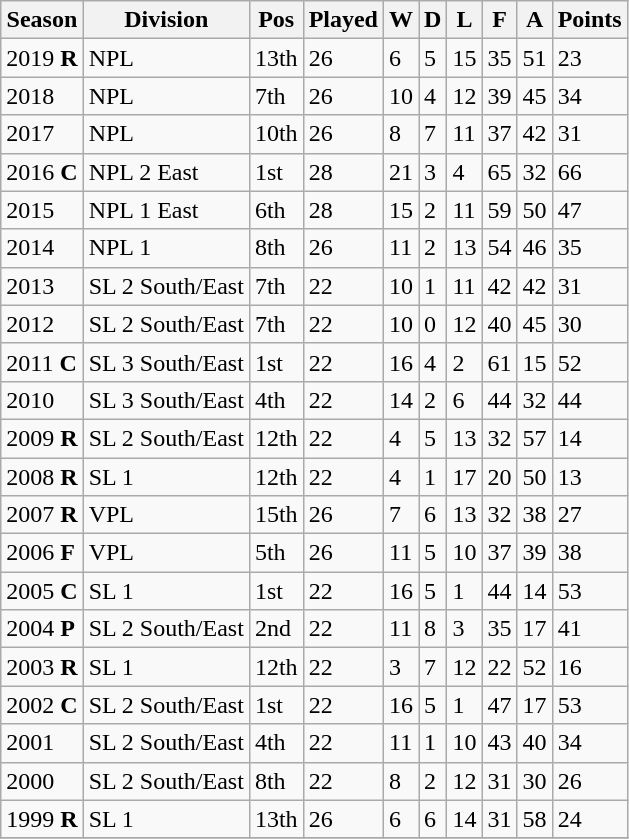<table class="wikitable">
<tr>
<th>Season</th>
<th>Division</th>
<th>Pos</th>
<th>Played</th>
<th>W</th>
<th>D</th>
<th>L</th>
<th>F</th>
<th>A</th>
<th>Points</th>
</tr>
<tr>
<td>2019 <strong>R</strong></td>
<td>NPL</td>
<td>13th</td>
<td>26</td>
<td>6</td>
<td>5</td>
<td>15</td>
<td>35</td>
<td>51</td>
<td>23</td>
</tr>
<tr>
<td>2018</td>
<td>NPL</td>
<td>7th</td>
<td>26</td>
<td>10</td>
<td>4</td>
<td>12</td>
<td>39</td>
<td>45</td>
<td>34</td>
</tr>
<tr>
<td>2017</td>
<td>NPL</td>
<td>10th</td>
<td>26</td>
<td>8</td>
<td>7</td>
<td>11</td>
<td>37</td>
<td>42</td>
<td>31</td>
</tr>
<tr>
<td>2016 <strong>C</strong></td>
<td>NPL 2 East</td>
<td>1st</td>
<td>28</td>
<td>21</td>
<td>3</td>
<td>4</td>
<td>65</td>
<td>32</td>
<td>66</td>
</tr>
<tr>
<td>2015</td>
<td>NPL 1 East</td>
<td>6th</td>
<td>28</td>
<td>15</td>
<td>2</td>
<td>11</td>
<td>59</td>
<td>50</td>
<td>47</td>
</tr>
<tr>
<td>2014</td>
<td>NPL 1</td>
<td>8th</td>
<td>26</td>
<td>11</td>
<td>2</td>
<td>13</td>
<td>54</td>
<td>46</td>
<td>35</td>
</tr>
<tr>
<td>2013</td>
<td>SL 2 South/East</td>
<td>7th</td>
<td>22</td>
<td>10</td>
<td>1</td>
<td>11</td>
<td>42</td>
<td>42</td>
<td>31</td>
</tr>
<tr>
<td>2012</td>
<td>SL 2 South/East</td>
<td>7th</td>
<td>22</td>
<td>10</td>
<td>0</td>
<td>12</td>
<td>40</td>
<td>45</td>
<td>30</td>
</tr>
<tr>
<td>2011 <strong>C</strong></td>
<td>SL 3 South/East</td>
<td>1st</td>
<td>22</td>
<td>16</td>
<td>4</td>
<td>2</td>
<td>61</td>
<td>15</td>
<td>52</td>
</tr>
<tr>
<td>2010</td>
<td>SL 3 South/East</td>
<td>4th</td>
<td>22</td>
<td>14</td>
<td>2</td>
<td>6</td>
<td>44</td>
<td>32</td>
<td>44</td>
</tr>
<tr>
<td>2009 <strong>R</strong></td>
<td>SL 2 South/East</td>
<td>12th</td>
<td>22</td>
<td>4</td>
<td>5</td>
<td>13</td>
<td>32</td>
<td>57</td>
<td>14</td>
</tr>
<tr>
<td>2008 <strong>R</strong></td>
<td>SL 1</td>
<td>12th</td>
<td>22</td>
<td>4</td>
<td>1</td>
<td>17</td>
<td>20</td>
<td>50</td>
<td>13</td>
</tr>
<tr>
<td>2007 <strong>R</strong></td>
<td>VPL</td>
<td>15th</td>
<td>26</td>
<td>7</td>
<td>6</td>
<td>13</td>
<td>32</td>
<td>38</td>
<td>27</td>
</tr>
<tr>
<td>2006 <strong>F</strong></td>
<td>VPL</td>
<td>5th</td>
<td>26</td>
<td>11</td>
<td>5</td>
<td>10</td>
<td>37</td>
<td>39</td>
<td>38</td>
</tr>
<tr>
<td>2005 <strong>C</strong></td>
<td>SL 1</td>
<td>1st</td>
<td>22</td>
<td>16</td>
<td>5</td>
<td>1</td>
<td>44</td>
<td>14</td>
<td>53</td>
</tr>
<tr>
<td>2004 <strong>P</strong></td>
<td>SL 2 South/East</td>
<td>2nd</td>
<td>22</td>
<td>11</td>
<td>8</td>
<td>3</td>
<td>35</td>
<td>17</td>
<td>41</td>
</tr>
<tr>
<td>2003 <strong>R</strong></td>
<td>SL 1</td>
<td>12th</td>
<td>22</td>
<td>3</td>
<td>7</td>
<td>12</td>
<td>22</td>
<td>52</td>
<td>16</td>
</tr>
<tr>
<td>2002 <strong>C</strong></td>
<td>SL 2 South/East</td>
<td>1st</td>
<td>22</td>
<td>16</td>
<td>5</td>
<td>1</td>
<td>47</td>
<td>17</td>
<td>53</td>
</tr>
<tr>
<td>2001</td>
<td>SL 2 South/East</td>
<td>4th</td>
<td>22</td>
<td>11</td>
<td>1</td>
<td>10</td>
<td>43</td>
<td>40</td>
<td>34</td>
</tr>
<tr>
<td>2000</td>
<td>SL 2 South/East</td>
<td>8th</td>
<td>22</td>
<td>8</td>
<td>2</td>
<td>12</td>
<td>31</td>
<td>30</td>
<td>26</td>
</tr>
<tr>
<td>1999 <strong>R</strong></td>
<td>SL 1</td>
<td>13th</td>
<td>26</td>
<td>6</td>
<td>6</td>
<td>14</td>
<td>31</td>
<td>58</td>
<td>24</td>
</tr>
<tr>
</tr>
</table>
